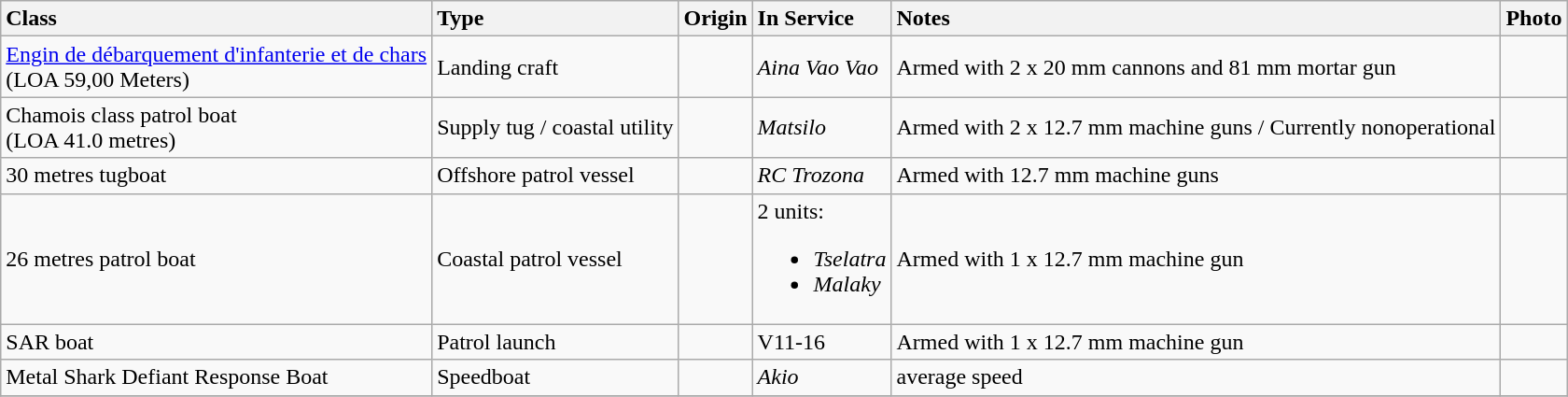<table style="width:100;" class="wikitable">
<tr>
<th style="text-align: left;">Class</th>
<th style="text-align: left;">Type</th>
<th style="text-align: left;">Origin</th>
<th style="text-align: left;">In Service</th>
<th style="text-align: left;">Notes</th>
<th style="text-align: left;">Photo</th>
</tr>
<tr>
<td><a href='#'>Engin de débarquement d'infanterie et de chars</a><br>(LOA 59,00 Meters)</td>
<td>Landing craft</td>
<td></td>
<td><em>Aina Vao Vao</em></td>
<td>Armed with 2 x 20 mm cannons and 81 mm mortar gun</td>
<td></td>
</tr>
<tr>
<td>Chamois class patrol boat <br>(LOA 41.0 metres)</td>
<td>Supply tug / coastal utility</td>
<td></td>
<td><em>Matsilo</em></td>
<td>Armed with 2 x 12.7 mm machine guns / Currently nonoperational</td>
<td></td>
</tr>
<tr>
<td>30 metres tugboat </td>
<td>Offshore patrol vessel</td>
<td></td>
<td><em>RC Trozona</em></td>
<td>Armed with 12.7 mm machine guns</td>
<td></td>
</tr>
<tr>
<td>26 metres patrol boat </td>
<td>Coastal patrol vessel</td>
<td></td>
<td>2 units:<br><ul><li><em>Tselatra</em></li><li><em>Malaky</em></li></ul></td>
<td>Armed with 1 x 12.7 mm machine gun</td>
<td></td>
</tr>
<tr>
<td>SAR boat </td>
<td>Patrol launch</td>
<td></td>
<td>V11-16</td>
<td>Armed with 1 x 12.7 mm machine gun</td>
</tr>
<tr>
<td>Metal Shark Defiant Response Boat  </td>
<td>Speedboat</td>
<td></td>
<td><em>Akio</em></td>
<td>average speed </td>
<td></td>
</tr>
<tr>
</tr>
</table>
